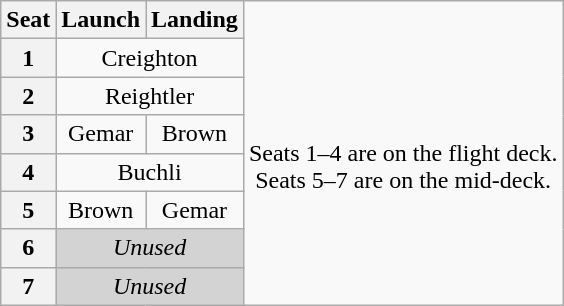<table class="wikitable" style="text-align:center">
<tr>
<th>Seat</th>
<th>Launch</th>
<th>Landing</th>
<td rowspan=8><br>Seats 1–4 are on the flight deck.<br>Seats 5–7 are on the mid-deck.</td>
</tr>
<tr>
<th>1</th>
<td colspan=2>Creighton</td>
</tr>
<tr>
<th>2</th>
<td colspan=2>Reightler</td>
</tr>
<tr>
<th>3</th>
<td>Gemar</td>
<td>Brown</td>
</tr>
<tr>
<th>4</th>
<td colspan=2>Buchli</td>
</tr>
<tr>
<th>5</th>
<td>Brown</td>
<td>Gemar</td>
</tr>
<tr>
<th>6</th>
<td colspan=2 style="background-color:lightgray"><em>Unused</em></td>
</tr>
<tr>
<th>7</th>
<td colspan=2 style="background-color:lightgray"><em>Unused</em></td>
</tr>
</table>
